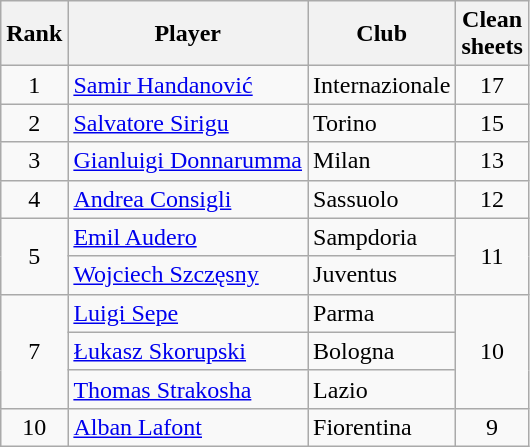<table class="wikitable" style="text-align:center">
<tr>
<th>Rank</th>
<th>Player</th>
<th>Club</th>
<th>Clean<br>sheets</th>
</tr>
<tr>
<td>1</td>
<td align="left"> <a href='#'>Samir Handanović</a></td>
<td align="left">Internazionale</td>
<td>17</td>
</tr>
<tr>
<td>2</td>
<td align="left"> <a href='#'>Salvatore Sirigu</a></td>
<td align="left">Torino</td>
<td>15</td>
</tr>
<tr>
<td>3</td>
<td align="left"> <a href='#'>Gianluigi Donnarumma</a></td>
<td align="left">Milan</td>
<td>13</td>
</tr>
<tr>
<td>4</td>
<td align="left"> <a href='#'>Andrea Consigli</a></td>
<td align="left">Sassuolo</td>
<td>12</td>
</tr>
<tr>
<td rowspan=2>5</td>
<td align="left"> <a href='#'>Emil Audero</a></td>
<td align="left">Sampdoria</td>
<td rowspan=2>11</td>
</tr>
<tr>
<td align="left"> <a href='#'>Wojciech Szczęsny</a></td>
<td align="left">Juventus</td>
</tr>
<tr>
<td rowspan=3>7</td>
<td align="left"> <a href='#'>Luigi Sepe</a></td>
<td align="left">Parma</td>
<td rowspan=3>10</td>
</tr>
<tr>
<td align="left"> <a href='#'>Łukasz Skorupski</a></td>
<td align="left">Bologna</td>
</tr>
<tr>
<td align="left"> <a href='#'>Thomas Strakosha</a></td>
<td align="left">Lazio</td>
</tr>
<tr>
<td>10</td>
<td align="left"> <a href='#'>Alban Lafont</a></td>
<td align="left">Fiorentina</td>
<td>9</td>
</tr>
</table>
